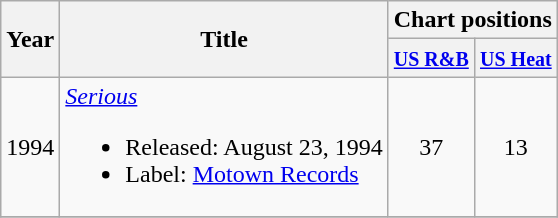<table class="wikitable">
<tr>
<th rowspan="2">Year</th>
<th rowspan="2">Title</th>
<th colspan="2">Chart positions</th>
</tr>
<tr>
<th><small><a href='#'>US R&B</a></small></th>
<th><small><a href='#'>US Heat</a></small></th>
</tr>
<tr>
<td>1994</td>
<td><em><a href='#'>Serious</a></em><br><ul><li>Released: August 23, 1994</li><li>Label: <a href='#'>Motown Records</a></li></ul></td>
<td align="center">37</td>
<td align="center">13</td>
</tr>
<tr>
</tr>
</table>
